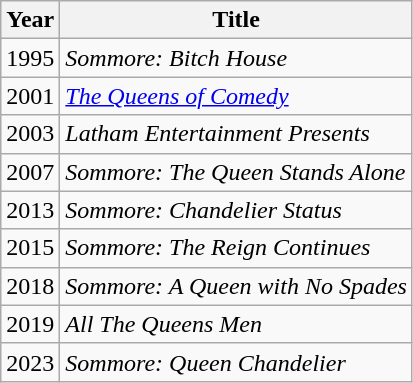<table class="wikitable">
<tr>
<th>Year</th>
<th>Title</th>
</tr>
<tr>
<td>1995</td>
<td><em>Sommore: Bitch House</em></td>
</tr>
<tr>
<td>2001</td>
<td><em><a href='#'>The Queens of Comedy</a></em></td>
</tr>
<tr>
<td>2003</td>
<td><em>Latham Entertainment Presents</em></td>
</tr>
<tr>
<td>2007</td>
<td><em>Sommore: The Queen Stands Alone</em></td>
</tr>
<tr>
<td>2013</td>
<td><em>Sommore: Chandelier Status</em></td>
</tr>
<tr>
<td>2015</td>
<td><em>Sommore: The Reign Continues</em></td>
</tr>
<tr>
<td>2018</td>
<td><em>Sommore: A Queen with No Spades</em></td>
</tr>
<tr>
<td>2019</td>
<td><em>All The Queens Men</em></td>
</tr>
<tr>
<td>2023</td>
<td><em>Sommore: Queen Chandelier</em></td>
</tr>
</table>
